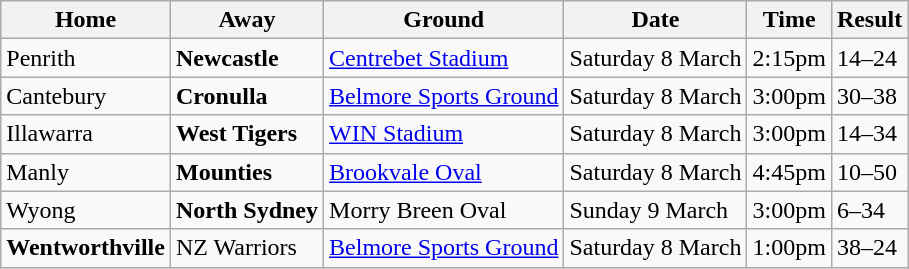<table class="wikitable">
<tr>
<th>Home</th>
<th>Away</th>
<th>Ground</th>
<th>Date</th>
<th>Time</th>
<th>Result</th>
</tr>
<tr>
<td>Penrith</td>
<td><strong>Newcastle</strong></td>
<td><a href='#'>Centrebet Stadium</a></td>
<td>Saturday 8 March</td>
<td>2:15pm</td>
<td>14–24</td>
</tr>
<tr>
<td>Cantebury</td>
<td><strong>Cronulla</strong></td>
<td><a href='#'>Belmore Sports Ground</a></td>
<td>Saturday 8 March</td>
<td>3:00pm</td>
<td>30–38</td>
</tr>
<tr>
<td>Illawarra</td>
<td><strong>West Tigers</strong></td>
<td><a href='#'>WIN Stadium</a></td>
<td>Saturday 8 March</td>
<td>3:00pm</td>
<td>14–34</td>
</tr>
<tr>
<td>Manly</td>
<td><strong>Mounties</strong></td>
<td><a href='#'>Brookvale Oval</a></td>
<td>Saturday 8 March</td>
<td>4:45pm</td>
<td>10–50</td>
</tr>
<tr>
<td>Wyong</td>
<td><strong>North Sydney</strong></td>
<td>Morry Breen Oval</td>
<td>Sunday 9 March</td>
<td>3:00pm</td>
<td>6–34</td>
</tr>
<tr>
<td><strong>Wentworthville</strong></td>
<td>NZ Warriors</td>
<td><a href='#'>Belmore Sports Ground</a></td>
<td>Saturday 8 March</td>
<td>1:00pm</td>
<td>38–24</td>
</tr>
</table>
